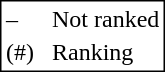<table style="border:1px solid black;">
<tr>
<td>–</td>
<td> </td>
<td>Not ranked</td>
</tr>
<tr>
<td>(#)</td>
<td> </td>
<td>Ranking</td>
</tr>
</table>
